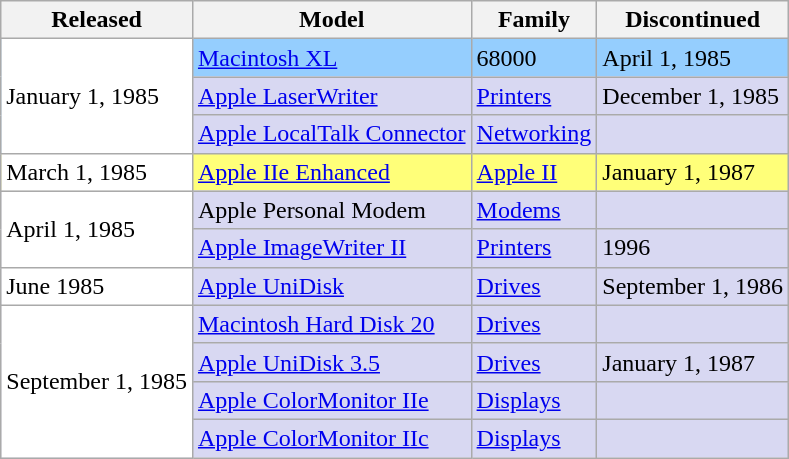<table class="wikitable">
<tr>
<th>Released</th>
<th>Model</th>
<th>Family</th>
<th>Discontinued</th>
</tr>
<tr bgcolor=#95CEFE>
<td bgcolor=#FFF rowspan=3>January 1, 1985</td>
<td><a href='#'>Macintosh XL</a></td>
<td>68000</td>
<td>April 1, 1985</td>
</tr>
<tr bgcolor=#D8D8F2>
<td><a href='#'>Apple LaserWriter</a></td>
<td><a href='#'>Printers</a></td>
<td>December 1, 1985</td>
</tr>
<tr bgcolor=#D8D8F2>
<td><a href='#'>Apple LocalTalk Connector</a></td>
<td><a href='#'>Networking</a></td>
<td></td>
</tr>
<tr bgcolor=#FFFF79>
<td bgcolor=#FFF>March 1, 1985</td>
<td><a href='#'>Apple IIe Enhanced</a></td>
<td><a href='#'>Apple II</a></td>
<td>January 1, 1987</td>
</tr>
<tr bgcolor=#D8D8F2>
<td bgcolor=#FFF rowspan=2>April 1, 1985</td>
<td>Apple Personal Modem</td>
<td><a href='#'>Modems</a></td>
<td></td>
</tr>
<tr bgcolor=#D8D8F2>
<td><a href='#'>Apple ImageWriter II</a></td>
<td><a href='#'>Printers</a></td>
<td>1996</td>
</tr>
<tr bgcolor=#D8D8F2>
<td bgcolor=#FFF>June 1985</td>
<td><a href='#'>Apple UniDisk</a></td>
<td><a href='#'>Drives</a></td>
<td>September 1, 1986</td>
</tr>
<tr bgcolor=#D8D8F2>
<td bgcolor=#FFF rowspan=4>September 1, 1985</td>
<td><a href='#'>Macintosh Hard Disk 20</a></td>
<td><a href='#'>Drives</a></td>
<td></td>
</tr>
<tr bgcolor=#D8D8F2>
<td><a href='#'>Apple UniDisk 3.5</a></td>
<td><a href='#'>Drives</a></td>
<td>January 1, 1987</td>
</tr>
<tr bgcolor=#D8D8F2>
<td><a href='#'>Apple ColorMonitor IIe</a></td>
<td><a href='#'>Displays</a></td>
<td></td>
</tr>
<tr bgcolor=#D8D8F2>
<td><a href='#'>Apple ColorMonitor IIc</a></td>
<td><a href='#'>Displays</a></td>
<td></td>
</tr>
</table>
